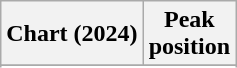<table class="wikitable sortable plainrowheaders" style="text-align:center">
<tr>
<th scope="col">Chart (2024)</th>
<th scope="col">Peak<br>position</th>
</tr>
<tr>
</tr>
<tr>
</tr>
<tr>
</tr>
<tr>
</tr>
<tr>
</tr>
<tr>
</tr>
<tr>
</tr>
<tr>
</tr>
<tr>
</tr>
<tr>
</tr>
</table>
